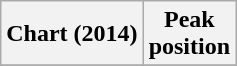<table class="wikitable sortable plainrowheaders" style="text-align:center">
<tr>
<th scope="col">Chart (2014)</th>
<th scope="col">Peak<br>position</th>
</tr>
<tr>
</tr>
</table>
